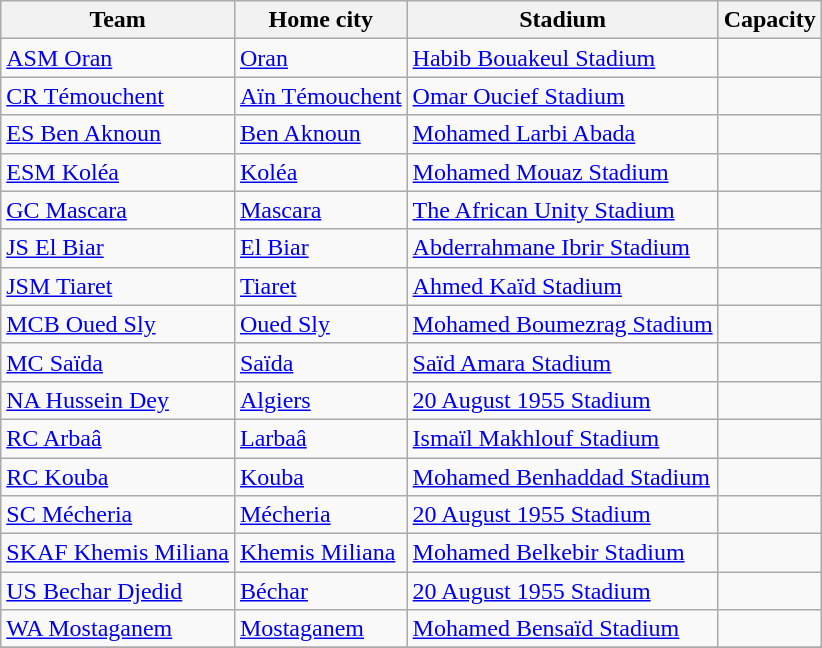<table class="wikitable sortable">
<tr>
<th>Team</th>
<th>Home city</th>
<th>Stadium</th>
<th>Capacity</th>
</tr>
<tr>
<td><a href='#'>ASM Oran</a></td>
<td><a href='#'>Oran</a></td>
<td><a href='#'>Habib Bouakeul Stadium</a></td>
<td style="text-align:center"></td>
</tr>
<tr>
<td><a href='#'>CR Témouchent</a></td>
<td><a href='#'>Aïn Témouchent</a></td>
<td><a href='#'>Omar Oucief Stadium</a></td>
<td style="text-align:center"></td>
</tr>
<tr>
<td><a href='#'>ES Ben Aknoun</a></td>
<td><a href='#'>Ben Aknoun</a></td>
<td><a href='#'>Mohamed Larbi Abada</a></td>
<td style="text-align:center"></td>
</tr>
<tr>
<td><a href='#'>ESM Koléa</a></td>
<td><a href='#'>Koléa</a></td>
<td><a href='#'>Mohamed Mouaz Stadium</a></td>
<td style="text-align:center"></td>
</tr>
<tr>
<td><a href='#'>GC Mascara</a></td>
<td><a href='#'>Mascara</a></td>
<td><a href='#'>The African Unity Stadium</a></td>
<td style="text-align:center"></td>
</tr>
<tr>
<td><a href='#'>JS El Biar</a></td>
<td><a href='#'>El Biar</a></td>
<td><a href='#'>Abderrahmane Ibrir Stadium</a></td>
<td style="text-align:center"></td>
</tr>
<tr>
<td><a href='#'>JSM Tiaret</a></td>
<td><a href='#'>Tiaret</a></td>
<td><a href='#'>Ahmed Kaïd Stadium</a></td>
<td style="text-align:center"></td>
</tr>
<tr>
<td><a href='#'>MCB Oued Sly</a></td>
<td><a href='#'>Oued Sly</a></td>
<td><a href='#'>Mohamed Boumezrag Stadium</a></td>
<td style="text-align:center"></td>
</tr>
<tr>
<td><a href='#'>MC Saïda</a></td>
<td><a href='#'>Saïda</a></td>
<td><a href='#'>Saïd Amara Stadium</a></td>
<td style="text-align:center"></td>
</tr>
<tr>
<td><a href='#'>NA Hussein Dey</a></td>
<td><a href='#'>Algiers</a></td>
<td><a href='#'>20 August 1955 Stadium</a></td>
<td style="text-align:center"></td>
</tr>
<tr>
<td><a href='#'>RC Arbaâ</a></td>
<td><a href='#'>Larbaâ</a></td>
<td><a href='#'>Ismaïl Makhlouf Stadium</a></td>
<td style="text-align:center"></td>
</tr>
<tr>
<td><a href='#'>RC Kouba</a></td>
<td><a href='#'>Kouba</a></td>
<td><a href='#'>Mohamed Benhaddad Stadium</a></td>
<td style="text-align:center"></td>
</tr>
<tr>
<td><a href='#'>SC Mécheria</a></td>
<td><a href='#'>Mécheria</a></td>
<td><a href='#'>20 August 1955 Stadium</a></td>
<td style="text-align:center"></td>
</tr>
<tr>
<td><a href='#'>SKAF Khemis Miliana</a></td>
<td><a href='#'>Khemis Miliana</a></td>
<td><a href='#'>Mohamed Belkebir Stadium</a></td>
<td style="text-align:center"></td>
</tr>
<tr>
<td><a href='#'>US Bechar Djedid</a></td>
<td><a href='#'>Béchar</a></td>
<td><a href='#'>20 August 1955 Stadium</a></td>
<td style="text-align:center"></td>
</tr>
<tr>
<td><a href='#'>WA Mostaganem</a></td>
<td><a href='#'>Mostaganem</a></td>
<td><a href='#'>Mohamed Bensaïd Stadium</a></td>
<td style="text-align:center"></td>
</tr>
<tr>
</tr>
</table>
